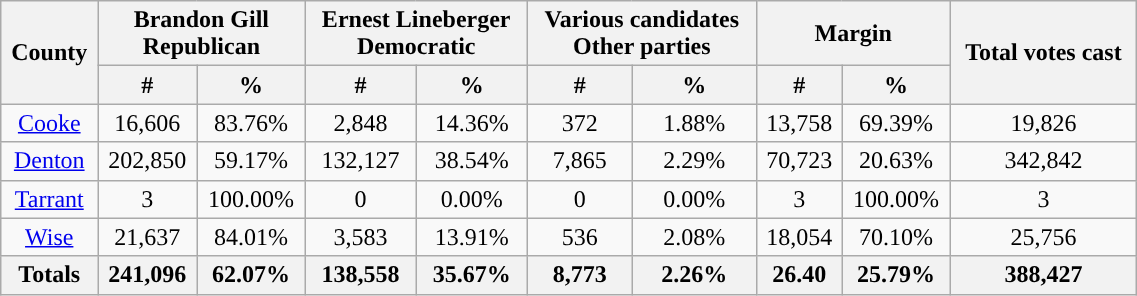<table width="60%"  class="wikitable sortable" style="text-align:center">
<tr>
<th rowspan="2">County</th>
<th style="text-align:center;" colspan="2">Brandon Gill<br>Republican</th>
<th style="text-align:center;" colspan="2">Ernest Lineberger<br>Democratic</th>
<th style="text-align:center;" colspan="2">Various candidates<br>Other parties</th>
<th style="text-align:center;" colspan="2">Margin</th>
<th rowspan="2" style="text-align:center;">Total votes cast</th>
</tr>
<tr>
<th style="text-align:center;" data-sort-type="number">#</th>
<th style="text-align:center;" data-sort-type="number">%</th>
<th style="text-align:center;" data-sort-type="number">#</th>
<th style="text-align:center;" data-sort-type="number">%</th>
<th style="text-align:center;" data-sort-type="number">#</th>
<th style="text-align:center;" data-sort-type="number">%</th>
<th style="text-align:center;" data-sort-type="number">#</th>
<th style="text-align:center;" data-sort-type="number">%</th>
</tr>
<tr style="text-align:center;">
<td style="background-color:"><a href='#'>Cooke</a></td>
<td style="background-color:">16,606</td>
<td style="background-color:">83.76%</td>
<td style="color:black;background-color:">2,848</td>
<td style="color:black;background-color:">14.36%</td>
<td style="background:">372</td>
<td style="background:">1.88%</td>
<td style="background-color:">13,758</td>
<td style="background-color:">69.39%</td>
<td style="background-color:">19,826</td>
</tr>
<tr style="text-align:center;">
<td style="background-color:"><a href='#'>Denton</a></td>
<td style="background-color:">202,850</td>
<td style="background-color:">59.17%</td>
<td style="color:black;background-color:">132,127</td>
<td style="color:black;background-color:">38.54%</td>
<td style="background:">7,865</td>
<td style="background:">2.29%</td>
<td style="background-color:">70,723</td>
<td style="background-color:">20.63%</td>
<td style="background-color:">342,842</td>
</tr>
<tr style="text-align:center;">
<td style="background-color:"><a href='#'>Tarrant</a></td>
<td style="background-color:">3</td>
<td style="background-color:">100.00%</td>
<td style="color:black;background-color:">0</td>
<td style="color:black;background-color:">0.00%</td>
<td style="background:">0</td>
<td style="background:">0.00%</td>
<td style="background-color:">3</td>
<td style="background-color:">100.00%</td>
<td style="background-color:">3</td>
</tr>
<tr style="text-align:center;">
<td style="background-color:"><a href='#'>Wise</a></td>
<td style="background-color:">21,637</td>
<td style="background-color:">84.01%</td>
<td style="color:black;background-color:">3,583</td>
<td style="color:black;background-color:">13.91%</td>
<td style="background:">536</td>
<td style="background:">2.08%</td>
<td style="background-color:">18,054</td>
<td style="background-color:">70.10%</td>
<td style="background-color:">25,756</td>
</tr>
<tr style="text-align:center;">
<th>Totals</th>
<th>241,096</th>
<th>62.07%</th>
<th>138,558</th>
<th>35.67%</th>
<th>8,773</th>
<th>2.26%</th>
<th>26.40</th>
<th>25.79%</th>
<th>388,427</th>
</tr>
</table>
